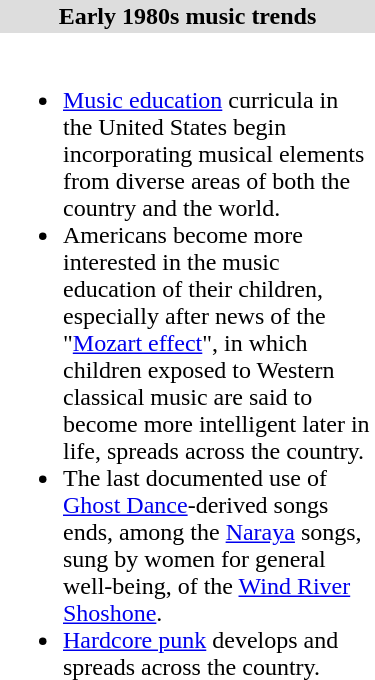<table border="0" cellpadding="2" cellspacing="0" style="float:right; width:250px; margin-left:0.5em;" class="toccolours">
<tr>
<th style="background:#ddd;">Early 1980s music trends</th>
</tr>
<tr>
<td><br><ul><li><a href='#'>Music education</a> curricula in the United States begin incorporating musical elements from diverse areas of both the country and the world.</li><li>Americans become more interested in the music education of their children, especially after news of the "<a href='#'>Mozart effect</a>", in which children exposed to Western classical music are said to become more intelligent later in life, spreads across the country.</li><li>The last documented use of <a href='#'>Ghost Dance</a>-derived songs ends, among the <a href='#'>Naraya</a> songs, sung by women for general well-being, of the <a href='#'>Wind River Shoshone</a>.</li><li><a href='#'>Hardcore punk</a> develops and spreads across the country.</li></ul></td>
</tr>
</table>
